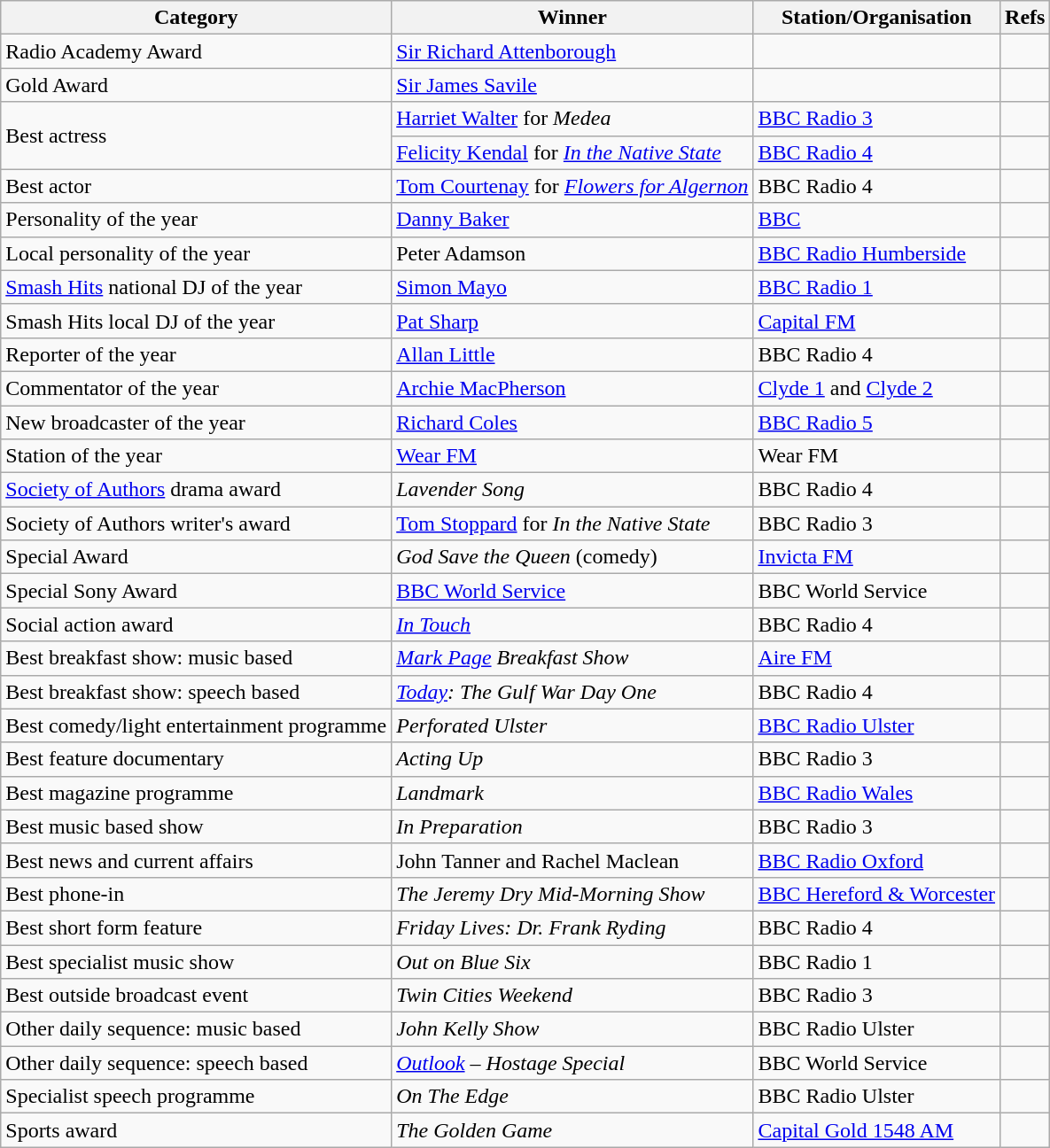<table class="wikitable sortable">
<tr>
<th class=unsortable>Category</th>
<th class=unsortable>Winner</th>
<th>Station/Organisation</th>
<th class=unsortable>Refs</th>
</tr>
<tr>
<td>Radio Academy Award</td>
<td><a href='#'>Sir Richard Attenborough</a></td>
<td></td>
<td></td>
</tr>
<tr>
<td>Gold Award</td>
<td><a href='#'>Sir James Savile</a></td>
<td></td>
<td></td>
</tr>
<tr>
<td rowspan="2">Best actress</td>
<td><a href='#'>Harriet Walter</a> for <em>Medea</em></td>
<td><a href='#'>BBC Radio 3</a></td>
<td></td>
</tr>
<tr>
<td><a href='#'>Felicity Kendal</a> for <em><a href='#'>In the Native State</a></em></td>
<td><a href='#'>BBC Radio 4</a></td>
<td></td>
</tr>
<tr>
<td>Best actor</td>
<td><a href='#'>Tom Courtenay</a> for <em><a href='#'>Flowers for Algernon</a></em></td>
<td>BBC Radio 4</td>
<td></td>
</tr>
<tr>
<td>Personality of the year</td>
<td><a href='#'>Danny Baker</a></td>
<td><a href='#'>BBC</a></td>
<td></td>
</tr>
<tr>
<td>Local personality of the year</td>
<td>Peter Adamson</td>
<td><a href='#'>BBC Radio Humberside</a></td>
<td></td>
</tr>
<tr>
<td><a href='#'>Smash Hits</a> national DJ of the year</td>
<td><a href='#'>Simon Mayo</a></td>
<td><a href='#'>BBC Radio 1</a></td>
<td></td>
</tr>
<tr>
<td>Smash Hits local DJ of the year</td>
<td><a href='#'>Pat Sharp</a></td>
<td><a href='#'>Capital FM</a></td>
<td></td>
</tr>
<tr>
<td>Reporter of the year</td>
<td><a href='#'>Allan Little</a></td>
<td>BBC Radio 4</td>
<td></td>
</tr>
<tr>
<td>Commentator of the year</td>
<td><a href='#'>Archie MacPherson</a></td>
<td><a href='#'>Clyde 1</a> and <a href='#'>Clyde 2</a></td>
<td></td>
</tr>
<tr>
<td>New broadcaster of the year</td>
<td><a href='#'>Richard Coles</a></td>
<td><a href='#'>BBC Radio 5</a></td>
<td></td>
</tr>
<tr>
<td>Station of the year</td>
<td><a href='#'>Wear FM</a></td>
<td>Wear FM</td>
<td></td>
</tr>
<tr>
<td><a href='#'>Society of Authors</a> drama award</td>
<td><em>Lavender Song</em></td>
<td>BBC Radio 4</td>
<td></td>
</tr>
<tr>
<td>Society of Authors writer's award</td>
<td><a href='#'>Tom Stoppard</a> for <em>In the Native State</em></td>
<td>BBC Radio 3</td>
<td></td>
</tr>
<tr>
<td>Special Award</td>
<td><em>God Save the Queen</em> (comedy)</td>
<td><a href='#'>Invicta FM</a></td>
<td></td>
</tr>
<tr>
<td>Special Sony Award</td>
<td><a href='#'>BBC World Service</a></td>
<td>BBC World Service</td>
<td></td>
</tr>
<tr>
<td>Social action award</td>
<td><em><a href='#'>In Touch</a></em></td>
<td>BBC Radio 4</td>
<td></td>
</tr>
<tr>
<td>Best breakfast show: music based</td>
<td><em><a href='#'>Mark Page</a> Breakfast Show</em></td>
<td><a href='#'>Aire FM</a></td>
<td></td>
</tr>
<tr>
<td>Best breakfast show: speech based</td>
<td><em><a href='#'>Today</a>: The Gulf War Day One</em></td>
<td>BBC Radio 4</td>
<td></td>
</tr>
<tr>
<td>Best comedy/light entertainment programme</td>
<td><em>Perforated Ulster</em></td>
<td><a href='#'>BBC Radio Ulster</a></td>
<td></td>
</tr>
<tr>
<td>Best feature documentary</td>
<td><em>Acting Up</em></td>
<td>BBC Radio 3</td>
<td></td>
</tr>
<tr>
<td>Best magazine programme</td>
<td><em>Landmark</em></td>
<td><a href='#'>BBC Radio Wales</a></td>
<td></td>
</tr>
<tr>
<td>Best music based show</td>
<td><em>In Preparation</em></td>
<td>BBC Radio 3</td>
<td></td>
</tr>
<tr>
<td>Best news and current affairs</td>
<td>John Tanner and Rachel Maclean</td>
<td><a href='#'>BBC Radio Oxford</a></td>
<td></td>
</tr>
<tr>
<td>Best phone-in</td>
<td><em>The Jeremy Dry Mid-Morning Show</em></td>
<td><a href='#'>BBC Hereford & Worcester</a></td>
<td></td>
</tr>
<tr>
<td>Best short form feature</td>
<td><em>Friday Lives: Dr. Frank Ryding</em></td>
<td>BBC Radio 4</td>
<td></td>
</tr>
<tr>
<td>Best specialist music show</td>
<td><em>Out on Blue Six</em></td>
<td>BBC Radio 1</td>
<td></td>
</tr>
<tr>
<td>Best outside broadcast event</td>
<td><em>Twin Cities Weekend</em></td>
<td>BBC Radio 3</td>
<td></td>
</tr>
<tr>
<td>Other daily sequence: music based</td>
<td><em>John Kelly Show</em></td>
<td>BBC Radio Ulster</td>
<td></td>
</tr>
<tr>
<td>Other daily sequence: speech based</td>
<td><em><a href='#'>Outlook</a> – Hostage Special</em></td>
<td>BBC World Service</td>
<td></td>
</tr>
<tr>
<td>Specialist speech programme</td>
<td><em>On The Edge</em></td>
<td>BBC Radio Ulster</td>
<td></td>
</tr>
<tr>
<td>Sports award</td>
<td><em>The Golden Game</em></td>
<td><a href='#'>Capital Gold 1548 AM</a></td>
<td></td>
</tr>
</table>
